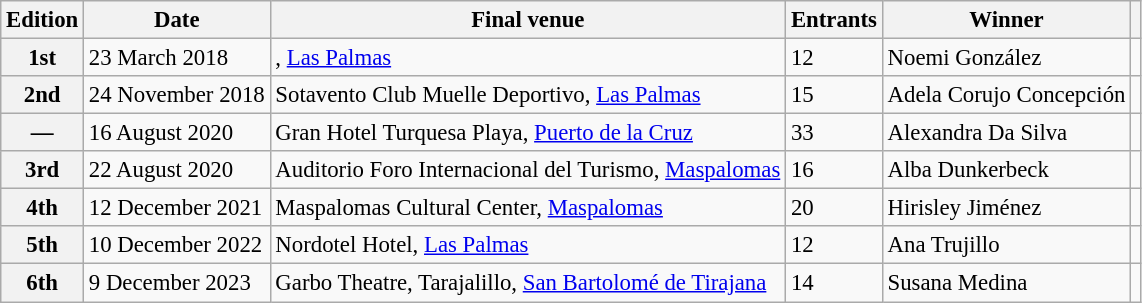<table class="wikitable defaultcenter col2left col3left col5left" style="font-size:95%;">
<tr>
<th>Edition</th>
<th>Date</th>
<th>Final venue</th>
<th>Entrants</th>
<th>Winner</th>
<th></th>
</tr>
<tr>
<th>1st</th>
<td>23 March 2018</td>
<td>, <a href='#'>Las Palmas</a></td>
<td>12</td>
<td>Noemi González</td>
<td></td>
</tr>
<tr>
<th>2nd</th>
<td>24 November 2018</td>
<td>Sotavento Club Muelle Deportivo, <a href='#'>Las Palmas</a></td>
<td>15</td>
<td>Adela Corujo Concepción</td>
<td></td>
</tr>
<tr>
<th>—</th>
<td>16 August 2020</td>
<td>Gran Hotel Turquesa Playa, <a href='#'>Puerto de la Cruz</a></td>
<td>33</td>
<td>Alexandra Da Silva</td>
<td></td>
</tr>
<tr>
<th>3rd</th>
<td>22 August 2020</td>
<td>Auditorio Foro Internacional del Turismo, <a href='#'>Maspalomas</a></td>
<td>16</td>
<td>Alba Dunkerbeck</td>
<td></td>
</tr>
<tr>
<th>4th</th>
<td>12 December 2021</td>
<td>Maspalomas Cultural Center, <a href='#'>Maspalomas</a></td>
<td>20</td>
<td>Hirisley Jiménez</td>
<td></td>
</tr>
<tr>
<th>5th</th>
<td>10 December 2022</td>
<td>Nordotel Hotel, <a href='#'>Las Palmas</a></td>
<td>12</td>
<td>Ana Trujillo</td>
<td></td>
</tr>
<tr>
<th>6th</th>
<td>9 December 2023</td>
<td>Garbo Theatre, Tarajalillo, <a href='#'>San Bartolomé de Tirajana</a></td>
<td>14</td>
<td>Susana Medina</td>
<td></td>
</tr>
</table>
